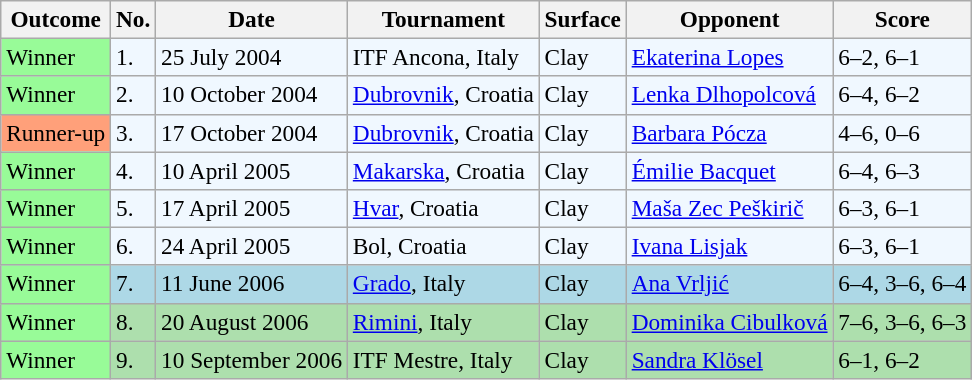<table class="sortable wikitable" style=font-size:97%>
<tr>
<th>Outcome</th>
<th>No.</th>
<th>Date</th>
<th>Tournament</th>
<th>Surface</th>
<th>Opponent</th>
<th class="unsortable">Score</th>
</tr>
<tr style="background:#f0f8ff;">
<td style="background:#98fb98;">Winner</td>
<td>1.</td>
<td>25 July 2004</td>
<td>ITF Ancona, Italy</td>
<td>Clay</td>
<td> <a href='#'>Ekaterina Lopes</a></td>
<td>6–2, 6–1</td>
</tr>
<tr style="background:#f0f8ff;">
<td style="background:#98fb98;">Winner</td>
<td>2.</td>
<td>10 October 2004</td>
<td><a href='#'>Dubrovnik</a>, Croatia</td>
<td>Clay</td>
<td> <a href='#'>Lenka Dlhopolcová</a></td>
<td>6–4, 6–2</td>
</tr>
<tr style="background:#f0f8ff;">
<td style="background:#ffa07a;">Runner-up</td>
<td>3.</td>
<td>17 October 2004</td>
<td><a href='#'>Dubrovnik</a>, Croatia</td>
<td>Clay</td>
<td> <a href='#'>Barbara Pócza</a></td>
<td>4–6, 0–6</td>
</tr>
<tr style="background:#f0f8ff;">
<td style="background:#98fb98;">Winner</td>
<td>4.</td>
<td>10 April 2005</td>
<td><a href='#'>Makarska</a>, Croatia</td>
<td>Clay</td>
<td> <a href='#'>Émilie Bacquet</a></td>
<td>6–4, 6–3</td>
</tr>
<tr style="background:#f0f8ff;">
<td style="background:#98fb98;">Winner</td>
<td>5.</td>
<td>17 April 2005</td>
<td><a href='#'>Hvar</a>, Croatia</td>
<td>Clay</td>
<td> <a href='#'>Maša Zec Peškirič</a></td>
<td>6–3, 6–1</td>
</tr>
<tr style="background:#f0f8ff;">
<td style="background:#98fb98;">Winner</td>
<td>6.</td>
<td>24 April 2005</td>
<td>Bol, Croatia</td>
<td>Clay</td>
<td> <a href='#'>Ivana Lisjak</a></td>
<td>6–3, 6–1</td>
</tr>
<tr bgcolor=lightblue>
<td style="background:#98fb98;">Winner</td>
<td>7.</td>
<td>11 June 2006</td>
<td><a href='#'>Grado</a>, Italy</td>
<td>Clay</td>
<td> <a href='#'>Ana Vrljić</a></td>
<td>6–4, 3–6, 6–4</td>
</tr>
<tr bgcolor=#ADDFAD>
<td style="background:#98fb98;">Winner</td>
<td>8.</td>
<td>20 August 2006</td>
<td><a href='#'>Rimini</a>, Italy</td>
<td>Clay</td>
<td> <a href='#'>Dominika Cibulková</a></td>
<td>7–6, 3–6, 6–3</td>
</tr>
<tr bgcolor=#ADDFAD>
<td style="background:#98fb98;">Winner</td>
<td>9.</td>
<td>10 September 2006</td>
<td>ITF Mestre, Italy</td>
<td>Clay</td>
<td> <a href='#'>Sandra Klösel</a></td>
<td>6–1, 6–2</td>
</tr>
</table>
